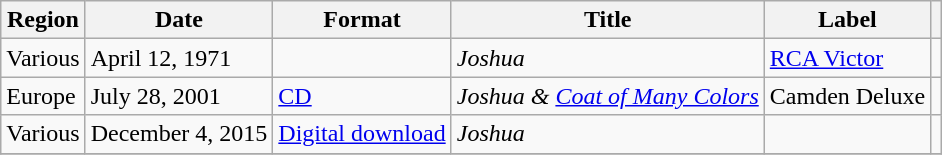<table class="wikitable plainrowheaders">
<tr>
<th scope="col">Region</th>
<th scope="col">Date</th>
<th scope="col">Format</th>
<th scope="col">Title</th>
<th scope="col">Label</th>
<th scope="col"></th>
</tr>
<tr>
<td>Various</td>
<td>April 12, 1971</td>
<td></td>
<td><em>Joshua</em></td>
<td><a href='#'>RCA Victor</a></td>
<td></td>
</tr>
<tr>
<td>Europe</td>
<td>July 28, 2001</td>
<td><a href='#'>CD</a></td>
<td><em>Joshua & <a href='#'>Coat of Many Colors</a></em></td>
<td>Camden Deluxe</td>
<td></td>
</tr>
<tr>
<td>Various</td>
<td>December 4, 2015</td>
<td><a href='#'>Digital download</a></td>
<td><em>Joshua</em></td>
<td></td>
<td></td>
</tr>
<tr>
</tr>
</table>
